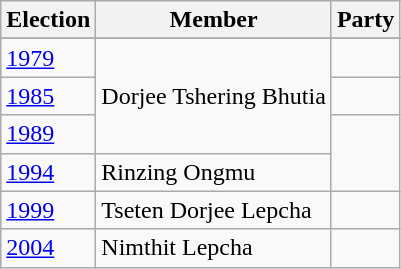<table class="wikitable sortable">
<tr>
<th>Election</th>
<th>Member</th>
<th colspan=2>Party</th>
</tr>
<tr>
</tr>
<tr>
<td><a href='#'>1979</a></td>
<td rowspan=3>Dorjee Tshering Bhutia</td>
<td></td>
</tr>
<tr>
<td><a href='#'>1985</a></td>
<td></td>
</tr>
<tr>
<td><a href='#'>1989</a></td>
</tr>
<tr>
<td><a href='#'>1994</a></td>
<td>Rinzing Ongmu</td>
</tr>
<tr>
<td><a href='#'>1999</a></td>
<td>Tseten Dorjee Lepcha</td>
<td></td>
</tr>
<tr>
<td><a href='#'>2004</a></td>
<td>Nimthit Lepcha</td>
</tr>
</table>
